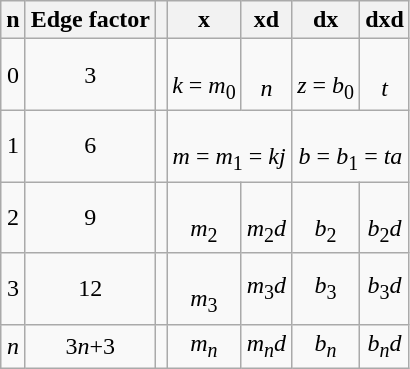<table class="wikitable sortable" style="text-align: center">
<tr>
<th>n</th>
<th>Edge factor</th>
<th></th>
<th>x</th>
<th>xd</th>
<th>dx</th>
<th>dxd</th>
</tr>
<tr>
<td>0</td>
<td>3</td>
<td></td>
<td><br><em>k</em> = <em>m</em><sub>0</sub></td>
<td><br><em>n</em></td>
<td><br><em>z</em> = <em>b</em><sub>0</sub></td>
<td><br><em>t</em></td>
</tr>
<tr>
<td>1</td>
<td>6</td>
<td></td>
<td colspan="2"><br> <em>m</em> = <em>m</em><sub>1</sub> = <em>kj</em></td>
<td colspan="2"><br> <em>b</em> = <em>b</em><sub>1</sub> = <em>ta</em></td>
</tr>
<tr>
<td>2</td>
<td>9</td>
<td></td>
<td><br><em>m</em><sub>2</sub></td>
<td><br><em>m</em><sub>2</sub><em>d</em></td>
<td><br><em>b</em><sub>2</sub></td>
<td><br><em>b</em><sub>2</sub><em>d</em></td>
</tr>
<tr>
<td>3</td>
<td>12</td>
<td></td>
<td><br><em>m</em><sub>3</sub></td>
<td><em>m</em><sub>3</sub><em>d</em></td>
<td><em>b</em><sub>3</sub></td>
<td><em>b</em><sub>3</sub><em>d</em></td>
</tr>
<tr>
<td><em>n</em></td>
<td>3<em>n</em>+3</td>
<td></td>
<td><em>m<sub>n</sub></em></td>
<td><em>m<sub>n</sub>d</em></td>
<td><em>b<sub>n</sub></em></td>
<td><em>b<sub>n</sub>d</em></td>
</tr>
</table>
